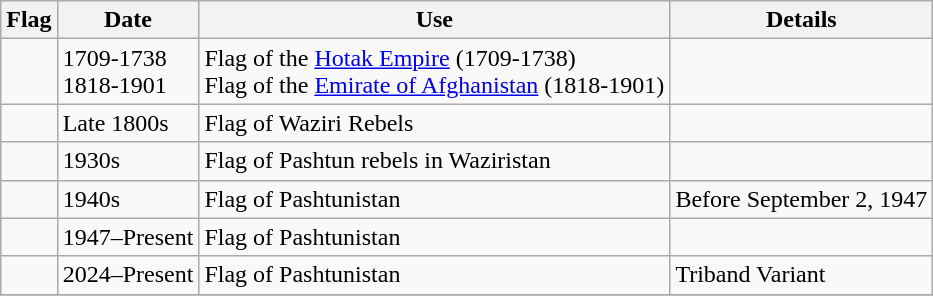<table class="wikitable">
<tr>
<th>Flag</th>
<th>Date</th>
<th>Use</th>
<th>Details</th>
</tr>
<tr>
<td></td>
<td>1709-1738<br>1818-1901</td>
<td>Flag of the <a href='#'>Hotak Empire</a> (1709-1738)<br>Flag of the <a href='#'>Emirate of Afghanistan</a> (1818-1901)</td>
<td></td>
</tr>
<tr>
<td></td>
<td>Late 1800s</td>
<td>Flag of Waziri Rebels</td>
<td></td>
</tr>
<tr>
<td></td>
<td>1930s</td>
<td>Flag of Pashtun rebels in Waziristan</td>
<td></td>
</tr>
<tr>
<td></td>
<td>1940s</td>
<td>Flag of Pashtunistan</td>
<td>Before September 2, 1947</td>
</tr>
<tr>
<td></td>
<td>1947–Present</td>
<td>Flag of Pashtunistan</td>
<td></td>
</tr>
<tr>
<td></td>
<td>2024–Present</td>
<td>Flag of Pashtunistan</td>
<td>Triband Variant</td>
</tr>
<tr>
</tr>
</table>
